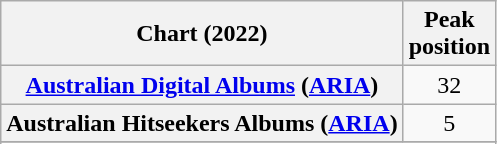<table class="wikitable sortable plainrowheaders" style="text-align:center">
<tr>
<th scope="col">Chart (2022)</th>
<th scope="col">Peak<br>position</th>
</tr>
<tr>
<th scope="row"><a href='#'>Australian Digital Albums</a> (<a href='#'>ARIA</a>)</th>
<td>32</td>
</tr>
<tr>
<th scope="row">Australian Hitseekers Albums (<a href='#'>ARIA</a>)</th>
<td>5</td>
</tr>
<tr>
</tr>
<tr>
</tr>
<tr>
</tr>
<tr>
</tr>
<tr>
</tr>
<tr>
</tr>
<tr>
</tr>
</table>
